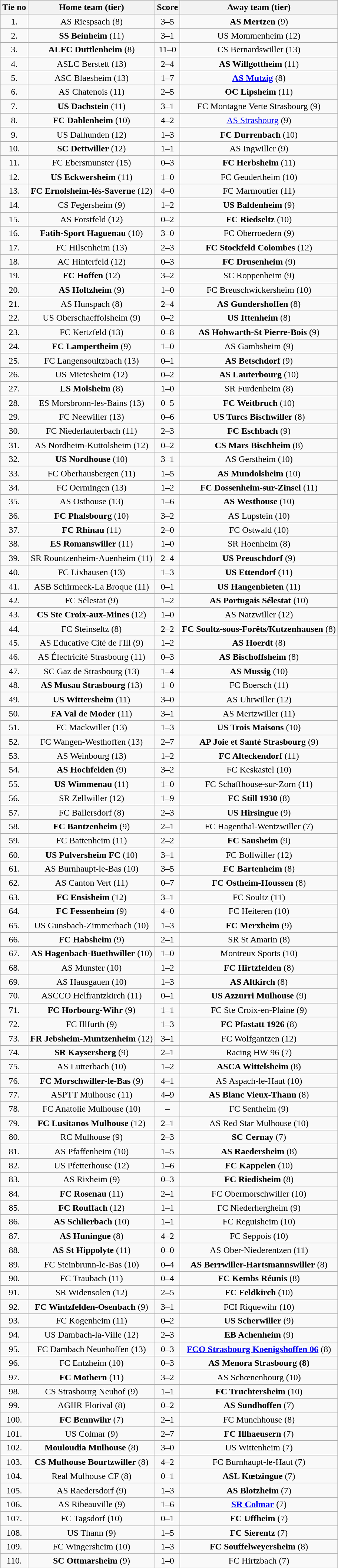<table class="wikitable" style="text-align: center">
<tr>
<th>Tie no</th>
<th>Home team (tier)</th>
<th>Score</th>
<th>Away team (tier)</th>
</tr>
<tr>
<td>1.</td>
<td>AS Riespsach (8)</td>
<td>3–5</td>
<td><strong>AS Mertzen</strong> (9)</td>
</tr>
<tr>
<td>2.</td>
<td><strong>SS Beinheim</strong> (11)</td>
<td>3–1 </td>
<td>US Mommenheim (12)</td>
</tr>
<tr>
<td>3.</td>
<td><strong>ALFC Duttlenheim</strong> (8)</td>
<td>11–0</td>
<td>CS Bernardswiller (13)</td>
</tr>
<tr>
<td>4.</td>
<td>ASLC Berstett (13)</td>
<td>2–4</td>
<td><strong>AS Willgottheim</strong> (11)</td>
</tr>
<tr>
<td>5.</td>
<td>ASC Blaesheim (13)</td>
<td>1–7</td>
<td><strong><a href='#'>AS Mutzig</a></strong> (8)</td>
</tr>
<tr>
<td>6.</td>
<td>AS Chatenois (11)</td>
<td>2–5</td>
<td><strong>OC Lipsheim</strong> (11)</td>
</tr>
<tr>
<td>7.</td>
<td><strong>US Dachstein</strong> (11)</td>
<td>3–1</td>
<td>FC Montagne Verte Strasbourg (9)</td>
</tr>
<tr>
<td>8.</td>
<td><strong>FC Dahlenheim</strong> (10)</td>
<td>4–2</td>
<td><a href='#'>AS Strasbourg</a> (9)</td>
</tr>
<tr>
<td>9.</td>
<td>US Dalhunden (12)</td>
<td>1–3 </td>
<td><strong>FC Durrenbach</strong> (10)</td>
</tr>
<tr>
<td>10.</td>
<td><strong>SC Dettwiller</strong> (12)</td>
<td>1–1 </td>
<td>AS Ingwiller (9)</td>
</tr>
<tr>
<td>11.</td>
<td>FC Ebersmunster (15)</td>
<td>0–3</td>
<td><strong>FC Herbsheim</strong> (11)</td>
</tr>
<tr>
<td>12.</td>
<td><strong>US Eckwersheim</strong> (11)</td>
<td>1–0</td>
<td>FC Geudertheim (10)</td>
</tr>
<tr>
<td>13.</td>
<td><strong>FC Ernolsheim-lès-Saverne</strong> (12)</td>
<td>4–0</td>
<td>FC Marmoutier (11)</td>
</tr>
<tr>
<td>14.</td>
<td>CS Fegersheim (9)</td>
<td>1–2 </td>
<td><strong>US Baldenheim</strong> (9)</td>
</tr>
<tr>
<td>15.</td>
<td>AS Forstfeld (12)</td>
<td>0–2</td>
<td><strong>FC Riedseltz</strong> (10)</td>
</tr>
<tr>
<td>16.</td>
<td><strong>Fatih-Sport Haguenau</strong> (10)</td>
<td>3–0</td>
<td>FC Oberroedern (9)</td>
</tr>
<tr>
<td>17.</td>
<td>FC Hilsenheim (13)</td>
<td>2–3 </td>
<td><strong>FC Stockfeld Colombes</strong> (12)</td>
</tr>
<tr>
<td>18.</td>
<td>AC Hinterfeld (12)</td>
<td>0–3</td>
<td><strong>FC Drusenheim</strong> (9)</td>
</tr>
<tr>
<td>19.</td>
<td><strong>FC Hoffen</strong> (12)</td>
<td>3–2</td>
<td>SC Roppenheim (9)</td>
</tr>
<tr>
<td>20.</td>
<td><strong>AS Holtzheim</strong> (9)</td>
<td>1–0 </td>
<td>FC Breuschwickersheim (10)</td>
</tr>
<tr>
<td>21.</td>
<td>AS Hunspach (8)</td>
<td>2–4</td>
<td><strong>AS Gundershoffen</strong> (8)</td>
</tr>
<tr>
<td>22.</td>
<td>US Oberschaeffolsheim (9)</td>
<td>0–2</td>
<td><strong>US Ittenheim</strong> (8)</td>
</tr>
<tr>
<td>23.</td>
<td>FC Kertzfeld (13)</td>
<td>0–8</td>
<td><strong>AS Hohwarth-St Pierre-Bois</strong> (9)</td>
</tr>
<tr>
<td>24.</td>
<td><strong>FC Lampertheim</strong> (9)</td>
<td>1–0 </td>
<td>AS Gambsheim (9)</td>
</tr>
<tr>
<td>25.</td>
<td>FC Langensoultzbach (13)</td>
<td>0–1</td>
<td><strong>AS Betschdorf</strong> (9)</td>
</tr>
<tr>
<td>26.</td>
<td>US Mietesheim (12)</td>
<td>0–2</td>
<td><strong>AS Lauterbourg</strong> (10)</td>
</tr>
<tr>
<td>27.</td>
<td><strong>LS Molsheim</strong> (8)</td>
<td>1–0</td>
<td>SR Furdenheim (8)</td>
</tr>
<tr>
<td>28.</td>
<td>ES Morsbronn-les-Bains (13)</td>
<td>0–5</td>
<td><strong>FC Weitbruch</strong> (10)</td>
</tr>
<tr>
<td>29.</td>
<td>FC Neewiller (13)</td>
<td>0–6</td>
<td><strong>US Turcs Bischwiller</strong> (8)</td>
</tr>
<tr>
<td>30.</td>
<td>FC Niederlauterbach (11)</td>
<td>2–3</td>
<td><strong>FC Eschbach</strong> (9)</td>
</tr>
<tr>
<td>31.</td>
<td>AS Nordheim-Kuttolsheim (12)</td>
<td>0–2</td>
<td><strong>CS Mars Bischheim</strong> (8)</td>
</tr>
<tr>
<td>32.</td>
<td><strong>US Nordhouse</strong> (10)</td>
<td>3–1</td>
<td>AS Gerstheim (10)</td>
</tr>
<tr>
<td>33.</td>
<td>FC Oberhausbergen (11)</td>
<td>1–5</td>
<td><strong>AS Mundolsheim</strong> (10)</td>
</tr>
<tr>
<td>34.</td>
<td>FC Oermingen (13)</td>
<td>1–2</td>
<td><strong>FC Dossenheim-sur-Zinsel</strong> (11)</td>
</tr>
<tr>
<td>35.</td>
<td>AS Osthouse (13)</td>
<td>1–6</td>
<td><strong>AS Westhouse</strong> (10)</td>
</tr>
<tr>
<td>36.</td>
<td><strong>FC Phalsbourg</strong> (10)</td>
<td>3–2 </td>
<td>AS Lupstein (10)</td>
</tr>
<tr>
<td>37.</td>
<td><strong>FC Rhinau</strong> (11)</td>
<td>2–0</td>
<td>FC Ostwald (10)</td>
</tr>
<tr>
<td>38.</td>
<td><strong>ES Romanswiller</strong> (11)</td>
<td>1–0</td>
<td>SR Hoenheim (8)</td>
</tr>
<tr>
<td>39.</td>
<td>SR Rountzenheim-Auenheim (11)</td>
<td>2–4 </td>
<td><strong>US Preuschdorf</strong> (9)</td>
</tr>
<tr>
<td>40.</td>
<td>FC Lixhausen (13)</td>
<td>1–3</td>
<td><strong>US Ettendorf</strong> (11)</td>
</tr>
<tr>
<td>41.</td>
<td>ASB Schirmeck-La Broque (11)</td>
<td>0–1</td>
<td><strong>US Hangenbieten</strong> (11)</td>
</tr>
<tr>
<td>42.</td>
<td>FC Sélestat (9)</td>
<td>1–2</td>
<td><strong>AS Portugais Sélestat</strong> (10)</td>
</tr>
<tr>
<td>43.</td>
<td><strong>CS Ste Croix-aux-Mines</strong> (12)</td>
<td>1–0</td>
<td>AS Natzwiller (12)</td>
</tr>
<tr>
<td>44.</td>
<td>FC Steinseltz (8)</td>
<td>2–2 </td>
<td><strong>FC Soultz-sous-Forêts/Kutzenhausen</strong> (8)</td>
</tr>
<tr>
<td>45.</td>
<td>AS Educative Cité de l'Ill (9)</td>
<td>1–2</td>
<td><strong>AS Hoerdt</strong> (8)</td>
</tr>
<tr>
<td>46.</td>
<td>AS Électricité Strasbourg (11)</td>
<td>0–3</td>
<td><strong>AS Bischoffsheim</strong> (8)</td>
</tr>
<tr>
<td>47.</td>
<td>SC Gaz de Strasbourg (13)</td>
<td>1–4</td>
<td><strong>AS Mussig</strong> (10)</td>
</tr>
<tr>
<td>48.</td>
<td><strong>AS Musau Strasbourg</strong> (13)</td>
<td>1–0</td>
<td>FC Boersch (11)</td>
</tr>
<tr>
<td>49.</td>
<td><strong>US Wittersheim</strong> (11)</td>
<td>3–0 </td>
<td>AS Uhrwiller (12)</td>
</tr>
<tr>
<td>50.</td>
<td><strong>FA Val de Moder</strong> (11)</td>
<td>3–1</td>
<td>AS Mertzwiller (11)</td>
</tr>
<tr>
<td>51.</td>
<td>FC Mackwiller (13)</td>
<td>1–3</td>
<td><strong>US Trois Maisons</strong> (10)</td>
</tr>
<tr>
<td>52.</td>
<td>FC Wangen-Westhoffen (13)</td>
<td>2–7</td>
<td><strong>AP Joie et Santé Strasbourg</strong> (9)</td>
</tr>
<tr>
<td>53.</td>
<td>AS Weinbourg (13)</td>
<td>1–2</td>
<td><strong>FC Alteckendorf</strong> (11)</td>
</tr>
<tr>
<td>54.</td>
<td><strong>AS Hochfelden</strong> (9)</td>
<td>3–2</td>
<td>FC Keskastel (10)</td>
</tr>
<tr>
<td>55.</td>
<td><strong>US Wimmenau</strong> (11)</td>
<td>1–0</td>
<td>FC Schaffhouse-sur-Zorn (11)</td>
</tr>
<tr>
<td>56.</td>
<td>SR Zellwiller (12)</td>
<td>1–9</td>
<td><strong>FC Still 1930</strong> (8)</td>
</tr>
<tr>
<td>57.</td>
<td>FC Ballersdorf (8)</td>
<td>2–3</td>
<td><strong>US Hirsingue</strong> (9)</td>
</tr>
<tr>
<td>58.</td>
<td><strong>FC Bantzenheim</strong> (9)</td>
<td>2–1</td>
<td>FC Hagenthal-Wentzwiller (7)</td>
</tr>
<tr>
<td>59.</td>
<td>FC Battenheim (11)</td>
<td>2–2 </td>
<td><strong>FC Sausheim</strong> (9)</td>
</tr>
<tr>
<td>60.</td>
<td><strong>US Pulversheim FC</strong> (10)</td>
<td>3–1</td>
<td>FC Bollwiller (12)</td>
</tr>
<tr>
<td>61.</td>
<td>AS Burnhaupt-le-Bas (10)</td>
<td>3–5</td>
<td><strong>FC Bartenheim</strong> (8)</td>
</tr>
<tr>
<td>62.</td>
<td>AS Canton Vert (11)</td>
<td>0–7</td>
<td><strong>FC Ostheim-Houssen</strong> (8)</td>
</tr>
<tr>
<td>63.</td>
<td><strong>FC Ensisheim</strong> (12)</td>
<td>3–1</td>
<td>FC Soultz (11)</td>
</tr>
<tr>
<td>64.</td>
<td><strong>FC Fessenheim</strong> (9)</td>
<td>4–0</td>
<td>FC Heiteren (10)</td>
</tr>
<tr>
<td>65.</td>
<td>US Gunsbach-Zimmerbach (10)</td>
<td>1–3</td>
<td><strong>FC Merxheim</strong> (9)</td>
</tr>
<tr>
<td>66.</td>
<td><strong>FC Habsheim</strong> (9)</td>
<td>2–1</td>
<td>SR St Amarin (8)</td>
</tr>
<tr>
<td>67.</td>
<td><strong>AS Hagenbach-Buethwiller</strong> (10)</td>
<td>1–0</td>
<td>Montreux Sports (10)</td>
</tr>
<tr>
<td>68.</td>
<td>AS Munster (10)</td>
<td>1–2</td>
<td><strong>FC Hirtzfelden</strong> (8)</td>
</tr>
<tr>
<td>69.</td>
<td>AS Hausgauen (10)</td>
<td>1–3</td>
<td><strong>AS Altkirch</strong> (8)</td>
</tr>
<tr>
<td>70.</td>
<td>ASCCO Helfrantzkirch (11)</td>
<td>0–1</td>
<td><strong>US Azzurri Mulhouse</strong> (9)</td>
</tr>
<tr>
<td>71.</td>
<td><strong>FC Horbourg-Wihr</strong> (9)</td>
<td>1–1 </td>
<td>FC Ste Croix-en-Plaine (9)</td>
</tr>
<tr>
<td>72.</td>
<td>FC Illfurth (9)</td>
<td>1–3</td>
<td><strong>FC Pfastatt 1926</strong> (8)</td>
</tr>
<tr>
<td>73.</td>
<td><strong>FR Jebsheim-Muntzenheim</strong> (12)</td>
<td>3–1</td>
<td>FC Wolfgantzen (12)</td>
</tr>
<tr>
<td>74.</td>
<td><strong>SR Kaysersberg</strong> (9)</td>
<td>2–1</td>
<td>Racing HW 96 (7)</td>
</tr>
<tr>
<td>75.</td>
<td>AS Lutterbach (10)</td>
<td>1–2</td>
<td><strong>ASCA Wittelsheim</strong> (8)</td>
</tr>
<tr>
<td>76.</td>
<td><strong>FC Morschwiller-le-Bas</strong> (9)</td>
<td>4–1</td>
<td>AS Aspach-le-Haut (10)</td>
</tr>
<tr>
<td>77.</td>
<td>ASPTT Mulhouse (11)</td>
<td>4–9</td>
<td><strong>AS Blanc Vieux-Thann</strong> (8)</td>
</tr>
<tr>
<td>78.</td>
<td>FC Anatolie Mulhouse (10)</td>
<td>– </td>
<td>FC Sentheim (9)</td>
</tr>
<tr>
<td>79.</td>
<td><strong>FC Lusitanos Mulhouse</strong> (12)</td>
<td>2–1</td>
<td>AS Red Star Mulhouse (10)</td>
</tr>
<tr>
<td>80.</td>
<td>RC Mulhouse (9)</td>
<td>2–3</td>
<td><strong>SC Cernay</strong> (7)</td>
</tr>
<tr>
<td>81.</td>
<td>AS Pfaffenheim (10)</td>
<td>1–5</td>
<td><strong>AS Raedersheim</strong> (8)</td>
</tr>
<tr>
<td>82.</td>
<td>US Pfetterhouse (12)</td>
<td>1–6</td>
<td><strong>FC Kappelen</strong> (10)</td>
</tr>
<tr>
<td>83.</td>
<td>AS Rixheim (9)</td>
<td>0–3</td>
<td><strong>FC Riedisheim</strong> (8)</td>
</tr>
<tr>
<td>84.</td>
<td><strong>FC Rosenau</strong> (11)</td>
<td>2–1 </td>
<td>FC Obermorschwiller (10)</td>
</tr>
<tr>
<td>85.</td>
<td><strong>FC Rouffach</strong> (12)</td>
<td>1–1 </td>
<td>FC Niederhergheim (9)</td>
</tr>
<tr>
<td>86.</td>
<td><strong>AS Schlierbach</strong> (10)</td>
<td>1–1 </td>
<td>FC Reguisheim (10)</td>
</tr>
<tr>
<td>87.</td>
<td><strong>AS Huningue</strong> (8)</td>
<td>4–2</td>
<td>FC Seppois (10)</td>
</tr>
<tr>
<td>88.</td>
<td><strong>AS St Hippolyte</strong> (11)</td>
<td>0–0 </td>
<td>AS Ober-Niederentzen (11)</td>
</tr>
<tr>
<td>89.</td>
<td>FC Steinbrunn-le-Bas (10)</td>
<td>0–4</td>
<td><strong>AS Berrwiller-Hartsmannswiller</strong> (8)</td>
</tr>
<tr>
<td>90.</td>
<td>FC Traubach (11)</td>
<td>0–4</td>
<td><strong>FC Kembs Réunis</strong> (8)</td>
</tr>
<tr>
<td>91.</td>
<td>SR Widensolen (12)</td>
<td>2–5 </td>
<td><strong>FC Feldkirch</strong> (10)</td>
</tr>
<tr>
<td>92.</td>
<td><strong>FC Wintzfelden-Osenbach</strong> (9)</td>
<td>3–1</td>
<td>FCI Riquewihr (10)</td>
</tr>
<tr>
<td>93.</td>
<td>FC Kogenheim (11)</td>
<td>0–2</td>
<td><strong>US Scherwiller</strong> (9)</td>
</tr>
<tr>
<td>94.</td>
<td>US Dambach-la-Ville (12)</td>
<td>2–3</td>
<td><strong>EB Achenheim</strong> (9)</td>
</tr>
<tr>
<td>95.</td>
<td>FC Dambach Neunhoffen (13)</td>
<td>0–3</td>
<td><strong><a href='#'>FCO Strasbourg Koenigshoffen 06</a></strong> (8)</td>
</tr>
<tr>
<td>96.</td>
<td>FC Entzheim (10)</td>
<td>0–3</td>
<td><strong>AS Menora Strasbourg (8)</strong></td>
</tr>
<tr>
<td>97.</td>
<td><strong>FC Mothern</strong> (11)</td>
<td>3–2</td>
<td>AS Schœnenbourg (10)</td>
</tr>
<tr>
<td>98.</td>
<td>CS Strasbourg Neuhof (9)</td>
<td>1–1 </td>
<td><strong>FC Truchtersheim</strong> (10)</td>
</tr>
<tr>
<td>99.</td>
<td>AGIIR Florival (8)</td>
<td>0–2</td>
<td><strong>AS Sundhoffen</strong> (7)</td>
</tr>
<tr>
<td>100.</td>
<td><strong>FC Bennwihr</strong> (7)</td>
<td>2–1</td>
<td>FC Munchhouse (8)</td>
</tr>
<tr>
<td>101.</td>
<td>US Colmar (9)</td>
<td>2–7</td>
<td><strong>FC Illhaeusern</strong> (7)</td>
</tr>
<tr>
<td>102.</td>
<td><strong>Mouloudia Mulhouse</strong> (8)</td>
<td>3–0</td>
<td>US Wittenheim (7)</td>
</tr>
<tr>
<td>103.</td>
<td><strong>CS Mulhouse Bourtzwiller</strong> (8)</td>
<td>4–2</td>
<td>FC Burnhaupt-le-Haut (7)</td>
</tr>
<tr>
<td>104.</td>
<td>Real Mulhouse CF (8)</td>
<td>0–1</td>
<td><strong>ASL Kœtzingue</strong> (7)</td>
</tr>
<tr>
<td>105.</td>
<td>AS Raedersdorf (9)</td>
<td>1–3</td>
<td><strong>AS Blotzheim</strong> (7)</td>
</tr>
<tr>
<td>106.</td>
<td>AS Ribeauville (9)</td>
<td>1–6</td>
<td><strong><a href='#'>SR Colmar</a></strong> (7)</td>
</tr>
<tr>
<td>107.</td>
<td>FC Tagsdorf (10)</td>
<td>0–1</td>
<td><strong>FC Uffheim</strong> (7)</td>
</tr>
<tr>
<td>108.</td>
<td>US Thann (9)</td>
<td>1–5</td>
<td><strong>FC Sierentz</strong> (7)</td>
</tr>
<tr>
<td>109.</td>
<td>FC Wingersheim (10)</td>
<td>1–3</td>
<td><strong>FC Souffelweyersheim</strong> (8)</td>
</tr>
<tr>
<td>110.</td>
<td><strong>SC Ottmarsheim</strong> (9)</td>
<td>1–0</td>
<td>FC Hirtzbach (7)</td>
</tr>
</table>
